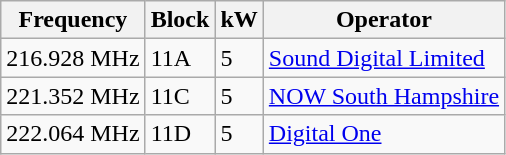<table class="wikitable sortable">
<tr>
<th>Frequency</th>
<th>Block</th>
<th>kW</th>
<th>Operator</th>
</tr>
<tr>
<td>216.928 MHz</td>
<td>11A</td>
<td>5</td>
<td><a href='#'>Sound Digital Limited</a></td>
</tr>
<tr>
<td>221.352 MHz</td>
<td>11C</td>
<td>5</td>
<td><a href='#'>NOW South Hampshire</a></td>
</tr>
<tr>
<td>222.064 MHz</td>
<td>11D</td>
<td>5</td>
<td><a href='#'>Digital One</a></td>
</tr>
</table>
